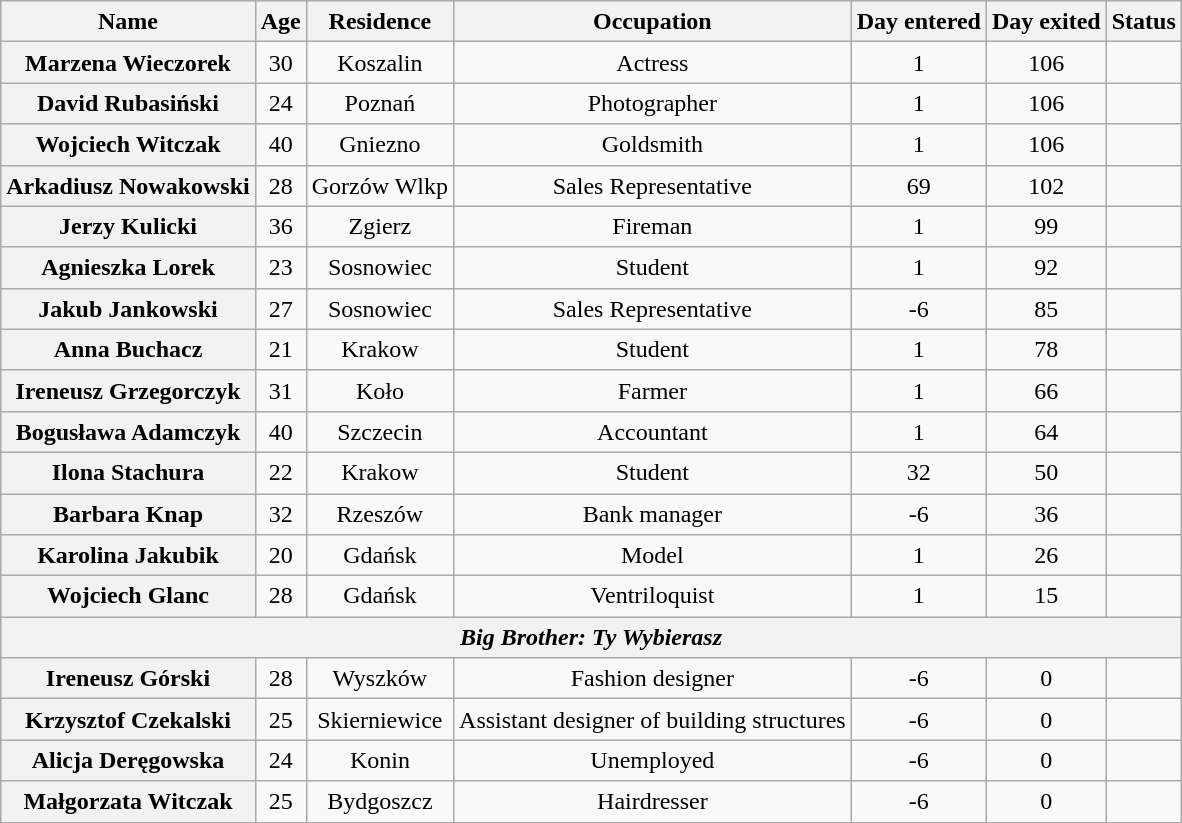<table class="wikitable sortable" style="text-align:center; line-height:20px; width:auto;">
<tr>
<th>Name</th>
<th>Age</th>
<th>Residence</th>
<th>Occupation</th>
<th>Day entered</th>
<th>Day exited</th>
<th>Status</th>
</tr>
<tr>
<th>Marzena Wieczorek</th>
<td>30</td>
<td>Koszalin</td>
<td>Actress</td>
<td>1</td>
<td>106</td>
<td></td>
</tr>
<tr>
<th>David Rubasiński</th>
<td>24</td>
<td>Poznań</td>
<td>Photographer</td>
<td>1</td>
<td>106</td>
<td></td>
</tr>
<tr>
<th>Wojciech Witczak</th>
<td>40</td>
<td>Gniezno</td>
<td>Goldsmith</td>
<td>1</td>
<td>106</td>
<td></td>
</tr>
<tr>
<th>Arkadiusz Nowakowski</th>
<td>28</td>
<td>Gorzów Wlkp</td>
<td>Sales Representative</td>
<td>69</td>
<td>102</td>
<td></td>
</tr>
<tr>
<th>Jerzy Kulicki</th>
<td>36</td>
<td>Zgierz</td>
<td>Fireman</td>
<td>1</td>
<td>99</td>
<td></td>
</tr>
<tr>
<th>Agnieszka Lorek</th>
<td>23</td>
<td>Sosnowiec</td>
<td>Student</td>
<td>1</td>
<td>92</td>
<td></td>
</tr>
<tr>
<th>Jakub Jankowski</th>
<td>27</td>
<td>Sosnowiec</td>
<td>Sales Representative</td>
<td>-6</td>
<td>85</td>
<td></td>
</tr>
<tr>
<th>Anna Buchacz</th>
<td>21</td>
<td>Krakow</td>
<td>Student</td>
<td>1</td>
<td>78</td>
<td></td>
</tr>
<tr>
<th>Ireneusz Grzegorczyk</th>
<td>31</td>
<td>Koło</td>
<td>Farmer</td>
<td>1</td>
<td>66</td>
<td></td>
</tr>
<tr>
<th>Bogusława Adamczyk</th>
<td>40</td>
<td>Szczecin</td>
<td>Accountant</td>
<td>1</td>
<td>64</td>
<td></td>
</tr>
<tr>
<th>Ilona Stachura</th>
<td>22</td>
<td>Krakow</td>
<td>Student</td>
<td>32</td>
<td>50</td>
<td></td>
</tr>
<tr>
<th>Barbara Knap</th>
<td>32</td>
<td>Rzeszów</td>
<td>Bank manager</td>
<td>-6</td>
<td>36</td>
<td></td>
</tr>
<tr>
<th>Karolina Jakubik</th>
<td>20</td>
<td>Gdańsk</td>
<td>Model</td>
<td>1</td>
<td>26</td>
<td></td>
</tr>
<tr>
<th>Wojciech Glanc</th>
<td>28</td>
<td>Gdańsk</td>
<td>Ventriloquist</td>
<td>1</td>
<td>15</td>
<td></td>
</tr>
<tr>
<th colspan="7"><em>Big Brother: Ty Wybierasz</em></th>
</tr>
<tr>
<th><strong>Ireneusz Górski</strong></th>
<td>28</td>
<td>Wyszków</td>
<td>Fashion designer</td>
<td>-6</td>
<td>0</td>
<td></td>
</tr>
<tr>
<th><strong>Krzysztof Czekalski</strong></th>
<td>25</td>
<td>Skierniewice</td>
<td>Assistant designer of building structures</td>
<td>-6</td>
<td>0</td>
<td></td>
</tr>
<tr>
<th><strong>Alicja Deręgowska</strong></th>
<td>24</td>
<td>Konin</td>
<td>Unemployed</td>
<td>-6</td>
<td>0</td>
<td></td>
</tr>
<tr>
<th><strong>Małgorzata Witczak</strong></th>
<td>25</td>
<td>Bydgoszcz</td>
<td>Hairdresser</td>
<td>-6</td>
<td>0</td>
<td></td>
</tr>
</table>
